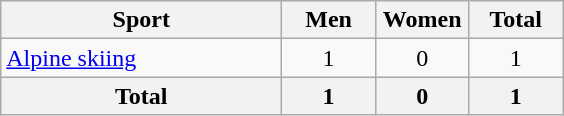<table class="wikitable sortable" style="text-align:center;">
<tr>
<th width=180>Sport</th>
<th width=55>Men</th>
<th width=55>Women</th>
<th width=55>Total</th>
</tr>
<tr>
<td align=left><a href='#'>Alpine skiing</a></td>
<td>1</td>
<td>0</td>
<td>1</td>
</tr>
<tr>
<th>Total</th>
<th>1</th>
<th>0</th>
<th>1</th>
</tr>
</table>
